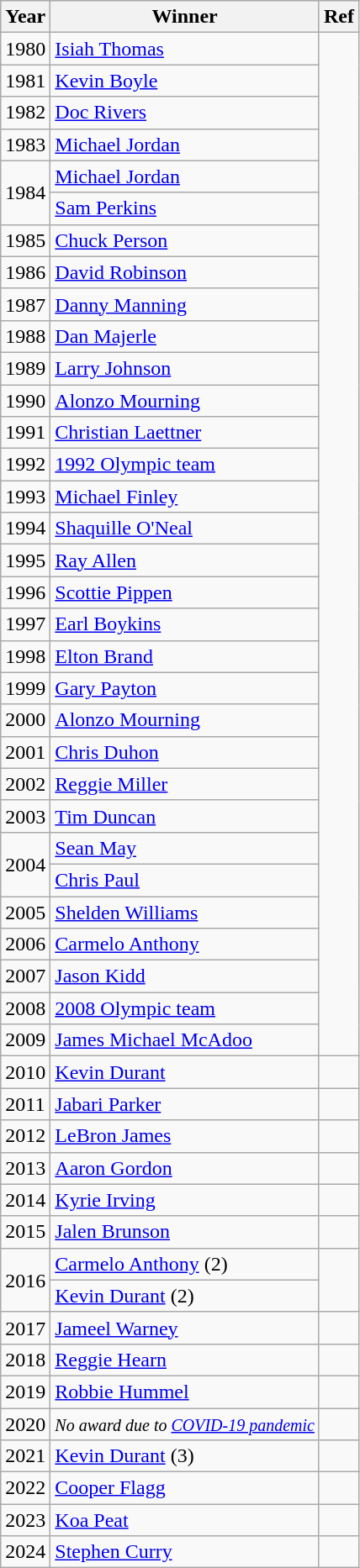<table class="wikitable sortable" >
<tr bgcolor="#efefef">
<th>Year</th>
<th>Winner</th>
<th class="unsortable">Ref</th>
</tr>
<tr>
<td>1980</td>
<td><a href='#'>Isiah Thomas</a></td>
<td rowspan=32></td>
</tr>
<tr>
<td>1981</td>
<td><a href='#'>Kevin Boyle</a></td>
</tr>
<tr>
<td>1982</td>
<td><a href='#'>Doc Rivers</a></td>
</tr>
<tr>
<td>1983</td>
<td><a href='#'>Michael Jordan</a></td>
</tr>
<tr>
<td rowspan=2>1984</td>
<td><a href='#'>Michael Jordan</a></td>
</tr>
<tr>
<td><a href='#'>Sam Perkins</a></td>
</tr>
<tr>
<td>1985</td>
<td><a href='#'>Chuck Person</a></td>
</tr>
<tr>
<td>1986</td>
<td><a href='#'>David Robinson</a></td>
</tr>
<tr>
<td>1987</td>
<td><a href='#'>Danny Manning</a></td>
</tr>
<tr>
<td>1988</td>
<td><a href='#'>Dan Majerle</a></td>
</tr>
<tr>
<td>1989</td>
<td><a href='#'>Larry Johnson</a></td>
</tr>
<tr>
<td>1990</td>
<td><a href='#'>Alonzo Mourning</a></td>
</tr>
<tr>
<td>1991</td>
<td><a href='#'>Christian Laettner</a></td>
</tr>
<tr>
<td>1992</td>
<td><a href='#'>1992 Olympic team</a></td>
</tr>
<tr>
<td>1993</td>
<td><a href='#'>Michael Finley</a></td>
</tr>
<tr>
<td>1994</td>
<td><a href='#'>Shaquille O'Neal</a></td>
</tr>
<tr>
<td>1995</td>
<td><a href='#'>Ray Allen</a></td>
</tr>
<tr>
<td>1996</td>
<td><a href='#'>Scottie Pippen</a></td>
</tr>
<tr>
<td>1997</td>
<td><a href='#'>Earl Boykins</a></td>
</tr>
<tr>
<td>1998</td>
<td><a href='#'>Elton Brand</a></td>
</tr>
<tr>
<td>1999</td>
<td><a href='#'>Gary Payton</a></td>
</tr>
<tr>
<td>2000</td>
<td><a href='#'>Alonzo Mourning</a></td>
</tr>
<tr>
<td>2001</td>
<td><a href='#'>Chris Duhon</a></td>
</tr>
<tr>
<td>2002</td>
<td><a href='#'>Reggie Miller</a></td>
</tr>
<tr>
<td>2003</td>
<td><a href='#'>Tim Duncan</a></td>
</tr>
<tr>
<td rowspan=2>2004</td>
<td><a href='#'>Sean May</a></td>
</tr>
<tr>
<td><a href='#'>Chris Paul</a></td>
</tr>
<tr>
<td>2005</td>
<td><a href='#'>Shelden Williams</a></td>
</tr>
<tr>
<td>2006</td>
<td><a href='#'>Carmelo Anthony</a></td>
</tr>
<tr>
<td>2007</td>
<td><a href='#'>Jason Kidd</a></td>
</tr>
<tr>
<td>2008</td>
<td><a href='#'>2008 Olympic team</a></td>
</tr>
<tr>
<td>2009</td>
<td><a href='#'>James Michael McAdoo</a></td>
</tr>
<tr>
<td>2010</td>
<td><a href='#'>Kevin Durant</a></td>
<td></td>
</tr>
<tr>
<td>2011</td>
<td><a href='#'>Jabari Parker</a></td>
<td></td>
</tr>
<tr>
<td>2012</td>
<td><a href='#'>LeBron James</a></td>
<td></td>
</tr>
<tr>
<td>2013</td>
<td><a href='#'>Aaron Gordon</a></td>
<td></td>
</tr>
<tr>
<td>2014</td>
<td><a href='#'>Kyrie Irving</a></td>
<td></td>
</tr>
<tr>
<td>2015</td>
<td><a href='#'>Jalen Brunson</a></td>
<td></td>
</tr>
<tr>
<td rowspan=2>2016</td>
<td><a href='#'>Carmelo Anthony</a> (2)</td>
<td rowspan=2></td>
</tr>
<tr>
<td><a href='#'>Kevin Durant</a> (2)</td>
</tr>
<tr>
<td>2017</td>
<td><a href='#'>Jameel Warney</a></td>
<td></td>
</tr>
<tr>
<td>2018</td>
<td><a href='#'>Reggie Hearn</a></td>
<td></td>
</tr>
<tr>
<td>2019</td>
<td><a href='#'>Robbie Hummel</a></td>
<td></td>
</tr>
<tr>
<td>2020</td>
<td><em><small>No award due to <a href='#'>COVID-19 pandemic</a></small></em></td>
<td></td>
</tr>
<tr>
<td>2021</td>
<td><a href='#'>Kevin Durant</a> (3)</td>
<td></td>
</tr>
<tr>
<td>2022</td>
<td><a href='#'>Cooper Flagg</a></td>
<td></td>
</tr>
<tr>
<td>2023</td>
<td><a href='#'>Koa Peat</a></td>
<td></td>
</tr>
<tr>
<td>2024</td>
<td><a href='#'>Stephen Curry</a></td>
<td></td>
</tr>
</table>
